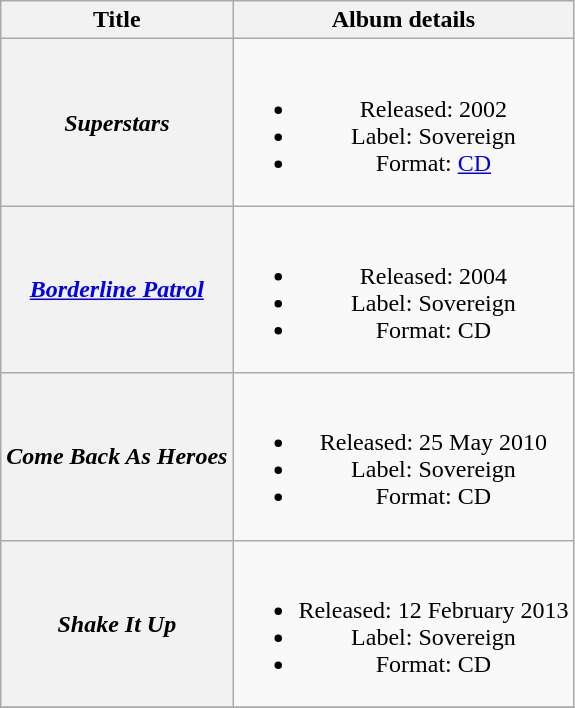<table class="wikitable plainrowheaders" style="text-align:center;">
<tr>
<th scope="col" style="width:em;">Title</th>
<th scope="col" style="width:em;">Album details</th>
</tr>
<tr>
<th scope="row"><em>Superstars</em></th>
<td><br><ul><li>Released: 2002</li><li>Label: Sovereign</li><li>Format: <a href='#'>CD</a></li></ul></td>
</tr>
<tr>
<th scope="row"><em><a href='#'>Borderline Patrol</a></em></th>
<td><br><ul><li>Released: 2004</li><li>Label: Sovereign</li><li>Format: CD</li></ul></td>
</tr>
<tr>
<th scope="row"><em>Come Back As Heroes</em></th>
<td><br><ul><li>Released: 25 May 2010</li><li>Label: Sovereign</li><li>Format: CD</li></ul></td>
</tr>
<tr>
<th scope="row"><em>Shake It Up</em></th>
<td><br><ul><li>Released: 12 February 2013</li><li>Label: Sovereign</li><li>Format: CD</li></ul></td>
</tr>
<tr>
</tr>
</table>
